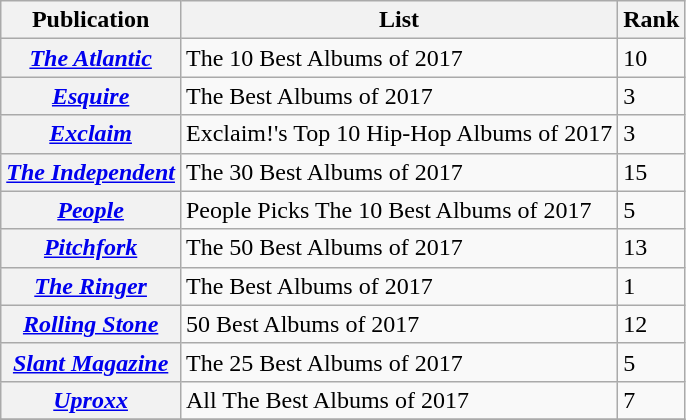<table class="wikitable sortable plainrowheaders">
<tr>
<th scope="col">Publication</th>
<th scope="col">List</th>
<th scope="col">Rank</th>
</tr>
<tr>
<th scope="row"><em><a href='#'>The Atlantic</a></em></th>
<td>The 10 Best Albums of 2017</td>
<td>10</td>
</tr>
<tr>
<th scope="row"><em><a href='#'>Esquire</a></em></th>
<td>The Best Albums of 2017</td>
<td>3</td>
</tr>
<tr>
<th scope="row"><em><a href='#'>Exclaim</a></em></th>
<td>Exclaim!'s Top 10 Hip-Hop Albums of 2017</td>
<td>3</td>
</tr>
<tr>
<th scope="row"><em><a href='#'>The Independent</a></em></th>
<td>The 30 Best Albums of 2017</td>
<td>15</td>
</tr>
<tr>
<th scope="row"><em><a href='#'>People</a></em></th>
<td>People Picks The 10 Best Albums of 2017</td>
<td>5</td>
</tr>
<tr>
<th scope="row"><em><a href='#'>Pitchfork</a></em></th>
<td>The 50 Best Albums of 2017</td>
<td>13</td>
</tr>
<tr>
<th scope="row"><em><a href='#'>The Ringer</a></em></th>
<td>The Best Albums of 2017</td>
<td>1</td>
</tr>
<tr>
<th scope="row"><em><a href='#'>Rolling Stone</a></em></th>
<td>50 Best Albums of 2017</td>
<td>12</td>
</tr>
<tr>
<th scope="row"><em><a href='#'>Slant Magazine</a></em></th>
<td>The 25 Best Albums of 2017</td>
<td>5</td>
</tr>
<tr>
<th scope="row"><em><a href='#'>Uproxx</a></em></th>
<td>All The Best Albums of 2017</td>
<td>7</td>
</tr>
<tr>
</tr>
</table>
